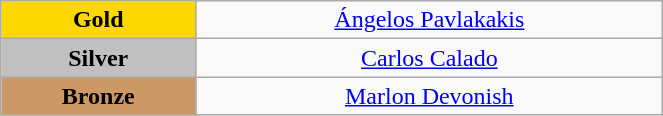<table class="wikitable" style="text-align:center; " width="35%">
<tr>
<td bgcolor="gold"><strong>Gold</strong></td>
<td><a href='#'>Ángelos Pavlakakis</a><br>  <small><em></em></small></td>
</tr>
<tr>
<td bgcolor="silver"><strong>Silver</strong></td>
<td><a href='#'>Carlos Calado</a><br>  <small><em></em></small></td>
</tr>
<tr>
<td bgcolor="CC9966"><strong>Bronze</strong></td>
<td><a href='#'>Marlon Devonish</a><br>  <small><em></em></small></td>
</tr>
</table>
